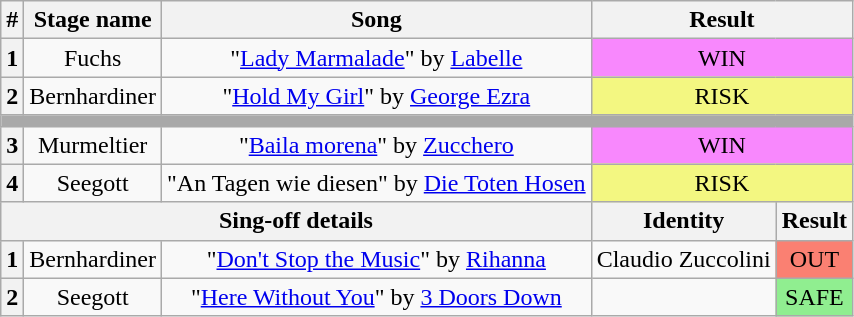<table class="wikitable plainrowheaders" style="text-align: center">
<tr>
<th>#</th>
<th>Stage name</th>
<th>Song</th>
<th colspan=2>Result</th>
</tr>
<tr>
<th>1</th>
<td>Fuchs</td>
<td>"<a href='#'>Lady Marmalade</a>" by <a href='#'>Labelle</a></td>
<td colspan=2 bgcolor="#F888FD">WIN</td>
</tr>
<tr>
<th>2</th>
<td>Bernhardiner</td>
<td>"<a href='#'>Hold My Girl</a>" by <a href='#'>George Ezra</a></td>
<td colspan=2 bgcolor="#F3F781">RISK</td>
</tr>
<tr>
<td colspan="5" style="background:darkgray"></td>
</tr>
<tr>
<th>3</th>
<td>Murmeltier</td>
<td>"<a href='#'>Baila morena</a>" by <a href='#'>Zucchero</a></td>
<td colspan=2 bgcolor="#F888FD">WIN</td>
</tr>
<tr>
<th>4</th>
<td>Seegott</td>
<td>"An Tagen wie diesen" by <a href='#'>Die Toten Hosen</a></td>
<td colspan=2 bgcolor="#F3F781">RISK</td>
</tr>
<tr>
<th colspan="3">Sing-off details</th>
<th>Identity</th>
<th>Result</th>
</tr>
<tr>
<th>1</th>
<td>Bernhardiner</td>
<td>"<a href='#'>Don't Stop the Music</a>" by <a href='#'>Rihanna</a></td>
<td>Claudio Zuccolini</td>
<td bgcolor=salmon>OUT</td>
</tr>
<tr>
<th>2</th>
<td>Seegott</td>
<td>"<a href='#'>Here Without You</a>" by <a href='#'>3 Doors Down</a></td>
<td></td>
<td bgcolor=lightgreen>SAFE</td>
</tr>
</table>
